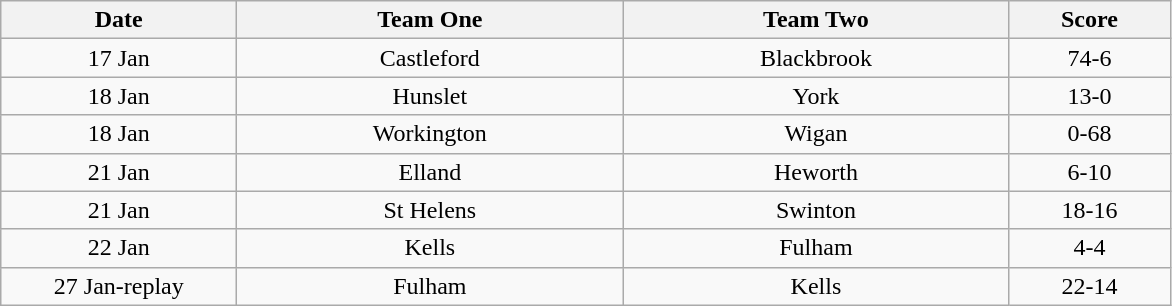<table class="wikitable" style="text-align: center">
<tr>
<th width=150>Date</th>
<th width=250>Team One</th>
<th width=250>Team Two</th>
<th width=100>Score</th>
</tr>
<tr>
<td>17 Jan</td>
<td>Castleford</td>
<td>Blackbrook</td>
<td>74-6</td>
</tr>
<tr>
<td>18 Jan</td>
<td>Hunslet</td>
<td>York</td>
<td>13-0</td>
</tr>
<tr>
<td>18 Jan</td>
<td>Workington</td>
<td>Wigan</td>
<td>0-68</td>
</tr>
<tr>
<td>21 Jan</td>
<td>Elland</td>
<td>Heworth</td>
<td>6-10</td>
</tr>
<tr>
<td>21 Jan</td>
<td>St Helens</td>
<td>Swinton</td>
<td>18-16</td>
</tr>
<tr>
<td>22 Jan</td>
<td>Kells</td>
<td>Fulham</td>
<td>4-4</td>
</tr>
<tr>
<td>27 Jan-replay</td>
<td>Fulham</td>
<td>Kells</td>
<td>22-14</td>
</tr>
</table>
